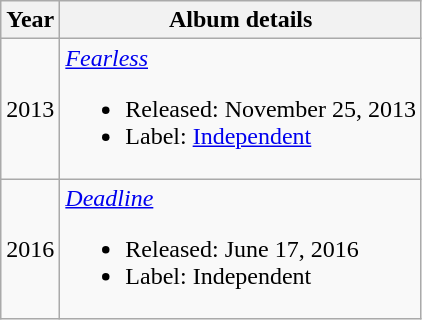<table class="wikitable">
<tr>
<th>Year</th>
<th>Album details</th>
</tr>
<tr>
<td>2013</td>
<td style="text-align:left;"><em><a href='#'>Fearless</a></em><br><ul><li>Released: November 25, 2013</li><li>Label: <a href='#'>Independent</a></li></ul></td>
</tr>
<tr>
<td>2016</td>
<td style="text-align:left;"><em><a href='#'>Deadline</a></em><br><ul><li>Released: June 17, 2016</li><li>Label: Independent</li></ul></td>
</tr>
</table>
